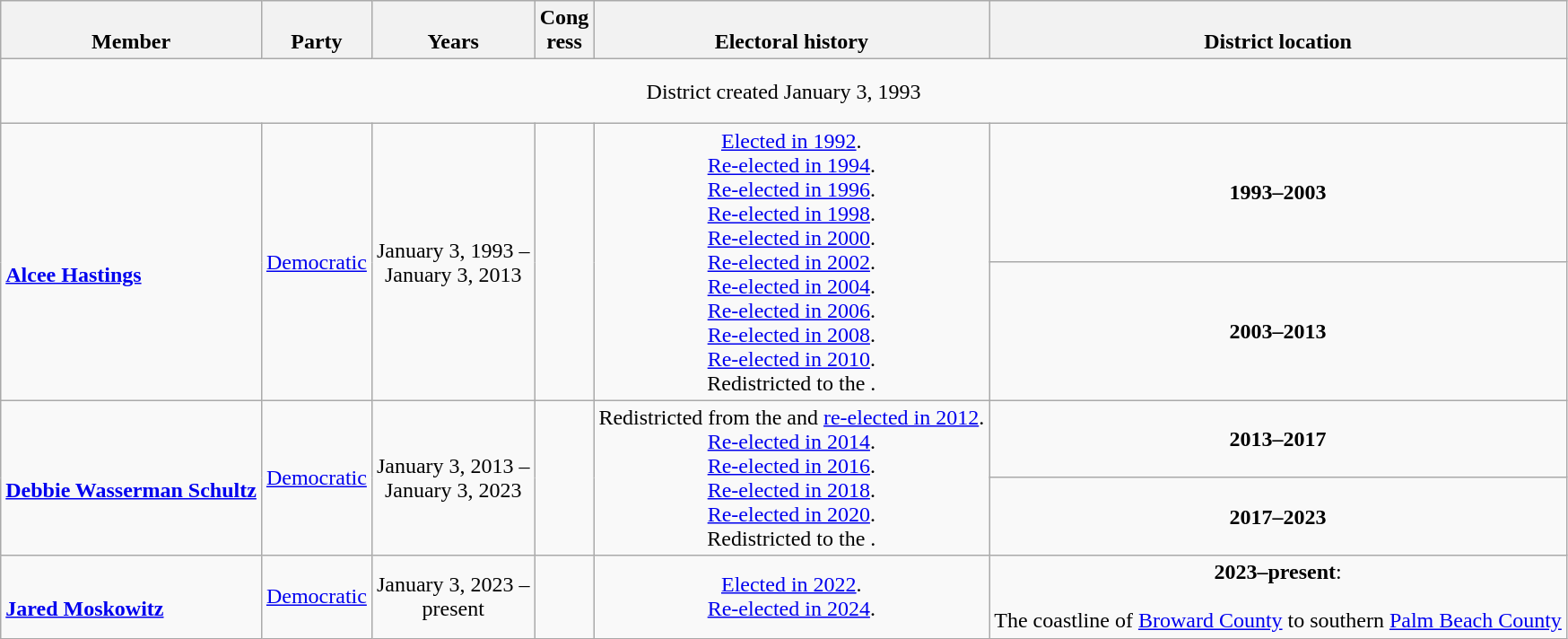<table class=wikitable style="text-align:center">
<tr valign=bottom>
<th>Member</th>
<th>Party</th>
<th>Years</th>
<th>Cong<br>ress</th>
<th>Electoral history</th>
<th>District location</th>
</tr>
<tr style="height:3em">
<td colspan=6>District created January 3, 1993</td>
</tr>
<tr style="height:3em">
<td rowspan=2 align=left><br><strong><a href='#'>Alcee Hastings</a></strong><br></td>
<td rowspan=2 ><a href='#'>Democratic</a></td>
<td rowspan=2 nowrap>January 3, 1993 –<br>January 3, 2013</td>
<td rowspan=2></td>
<td rowspan=2><a href='#'>Elected in 1992</a>.<br><a href='#'>Re-elected in 1994</a>.<br><a href='#'>Re-elected in 1996</a>.<br><a href='#'>Re-elected in 1998</a>.<br><a href='#'>Re-elected in 2000</a>.<br><a href='#'>Re-elected in 2002</a>.<br><a href='#'>Re-elected in 2004</a>.<br><a href='#'>Re-elected in 2006</a>.<br><a href='#'>Re-elected in 2008</a>.<br><a href='#'>Re-elected in 2010</a>.<br>Redistricted to the .</td>
<td><strong>1993–2003</strong><br></td>
</tr>
<tr style="height:3em">
<td><strong>2003–2013</strong><br></td>
</tr>
<tr style="height:3em">
<td rowspan=2 align=left><br><strong><a href='#'>Debbie Wasserman Schultz</a></strong><br></td>
<td rowspan=2 ><a href='#'>Democratic</a></td>
<td rowspan=2 nowrap>January 3, 2013 –<br>January 3, 2023</td>
<td rowspan=2></td>
<td rowspan=2>Redistricted from the  and <a href='#'>re-elected in 2012</a>.<br><a href='#'>Re-elected in 2014</a>.<br><a href='#'>Re-elected in 2016</a>.<br><a href='#'>Re-elected in 2018</a>.<br><a href='#'>Re-elected in 2020</a>.<br>Redistricted to the .</td>
<td><strong>2013–2017</strong><br></td>
</tr>
<tr style="height:3em">
<td><strong>2017–2023</strong><br></td>
</tr>
<tr style="height:3em">
<td align=left><br><strong><a href='#'>Jared Moskowitz</a></strong><br></td>
<td><a href='#'>Democratic</a></td>
<td nowrap>January 3, 2023 –<br>present</td>
<td></td>
<td><a href='#'>Elected in 2022</a>.<br><a href='#'>Re-elected in 2024</a>.</td>
<td><strong>2023–present</strong>:<br><br>The coastline of <a href='#'>Broward County</a> to southern <a href='#'>Palm Beach County</a></td>
</tr>
</table>
